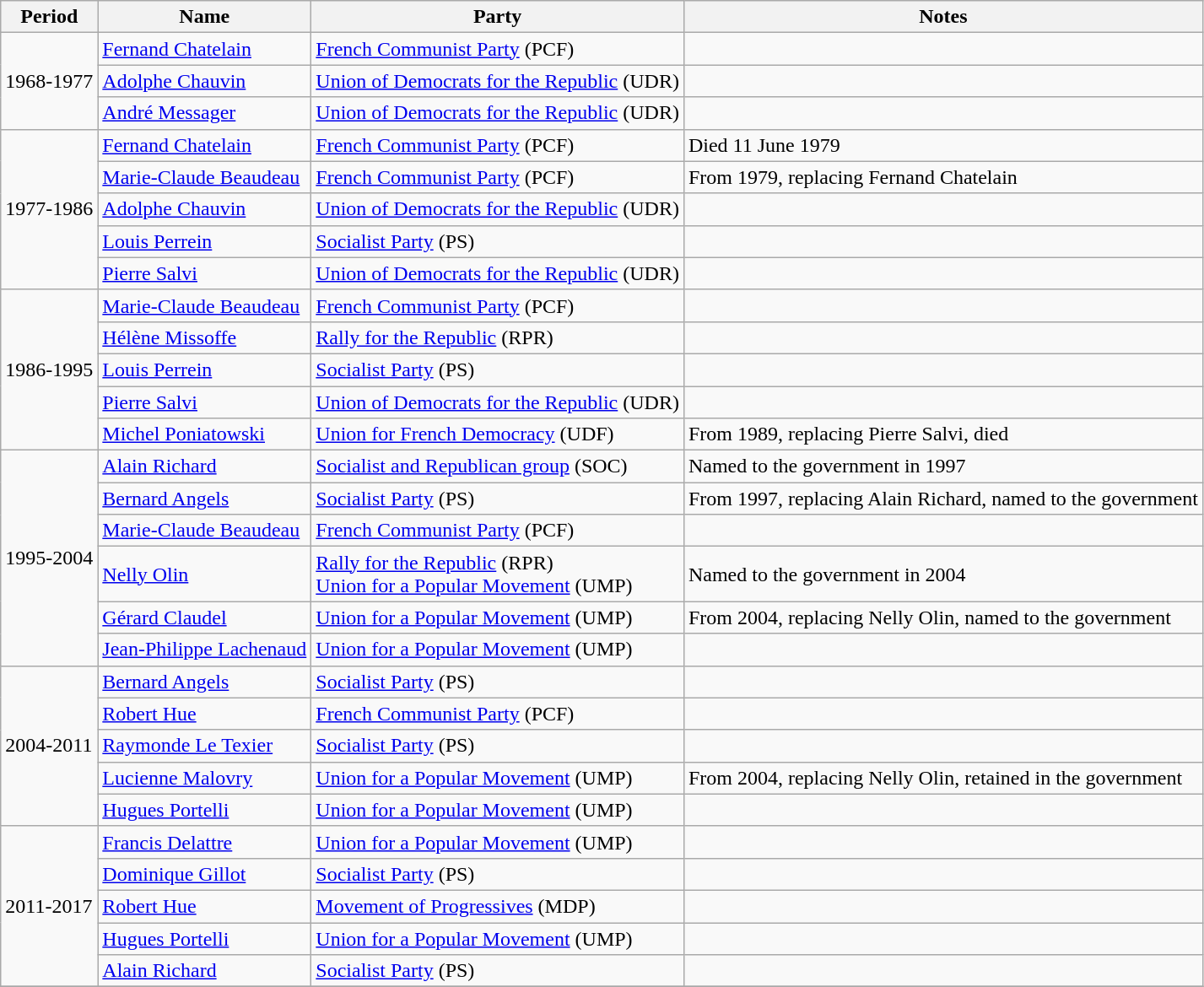<table class="wikitable sortable">
<tr>
<th>Period</th>
<th>Name</th>
<th>Party</th>
<th>Notes</th>
</tr>
<tr>
<td rowspan=3>1968-1977</td>
<td><a href='#'>Fernand Chatelain</a></td>
<td><a href='#'>French Communist Party</a> (PCF)</td>
<td></td>
</tr>
<tr>
<td><a href='#'>Adolphe Chauvin</a></td>
<td><a href='#'>Union of Democrats for the Republic</a> (UDR)</td>
<td></td>
</tr>
<tr>
<td><a href='#'>André Messager</a></td>
<td><a href='#'>Union of Democrats for the Republic</a> (UDR)</td>
<td></td>
</tr>
<tr>
<td rowspan=5>1977-1986</td>
<td><a href='#'>Fernand Chatelain</a></td>
<td><a href='#'>French Communist Party</a> (PCF)</td>
<td>Died 11 June 1979</td>
</tr>
<tr>
<td><a href='#'>Marie-Claude Beaudeau</a></td>
<td><a href='#'>French Communist Party</a> (PCF)</td>
<td>From 1979, replacing Fernand Chatelain</td>
</tr>
<tr>
<td><a href='#'>Adolphe Chauvin </a></td>
<td><a href='#'>Union of Democrats for the Republic</a> (UDR)</td>
<td></td>
</tr>
<tr>
<td><a href='#'>Louis Perrein</a></td>
<td><a href='#'>Socialist Party</a> (PS)</td>
<td></td>
</tr>
<tr>
<td><a href='#'>Pierre Salvi</a></td>
<td><a href='#'>Union of Democrats for the Republic</a> (UDR)</td>
<td></td>
</tr>
<tr>
<td rowspan=5>1986-1995</td>
<td><a href='#'>Marie-Claude Beaudeau</a></td>
<td><a href='#'>French Communist Party</a> (PCF)</td>
<td></td>
</tr>
<tr>
<td><a href='#'>Hélène Missoffe</a></td>
<td><a href='#'>Rally for the Republic</a> (RPR)</td>
<td></td>
</tr>
<tr>
<td><a href='#'>Louis Perrein</a></td>
<td><a href='#'>Socialist Party</a> (PS)</td>
<td></td>
</tr>
<tr>
<td><a href='#'>Pierre Salvi</a></td>
<td><a href='#'>Union of Democrats for the Republic</a> (UDR)</td>
<td></td>
</tr>
<tr>
<td><a href='#'>Michel Poniatowski</a></td>
<td><a href='#'>Union for French Democracy</a> (UDF)</td>
<td>From 1989, replacing Pierre Salvi, died</td>
</tr>
<tr>
<td rowspan=6>1995-2004</td>
<td><a href='#'>Alain Richard</a></td>
<td><a href='#'>Socialist and Republican group</a> (SOC)</td>
<td>Named to the government in 1997</td>
</tr>
<tr>
<td><a href='#'>Bernard Angels</a></td>
<td><a href='#'>Socialist Party</a> (PS)</td>
<td>From 1997, replacing Alain Richard, named to the government</td>
</tr>
<tr>
<td><a href='#'>Marie-Claude Beaudeau</a></td>
<td><a href='#'>French Communist Party</a> (PCF)</td>
<td></td>
</tr>
<tr>
<td><a href='#'>Nelly Olin</a></td>
<td><a href='#'>Rally for the Republic</a> (RPR) <br> <a href='#'>Union for a Popular Movement</a> (UMP)</td>
<td>Named to the government in 2004</td>
</tr>
<tr>
<td><a href='#'>Gérard Claudel</a></td>
<td><a href='#'>Union for a Popular Movement</a> (UMP)</td>
<td>From 2004, replacing Nelly Olin, named to the government</td>
</tr>
<tr>
<td><a href='#'>Jean-Philippe Lachenaud</a></td>
<td><a href='#'>Union for a Popular Movement</a> (UMP)</td>
<td></td>
</tr>
<tr>
<td rowspan=5>2004-2011</td>
<td><a href='#'>Bernard Angels</a></td>
<td><a href='#'>Socialist Party</a> (PS)</td>
<td></td>
</tr>
<tr>
<td><a href='#'>Robert Hue</a></td>
<td><a href='#'>French Communist Party</a> (PCF)</td>
<td></td>
</tr>
<tr>
<td><a href='#'>Raymonde Le Texier</a></td>
<td><a href='#'>Socialist Party</a> (PS)</td>
<td></td>
</tr>
<tr>
<td><a href='#'>Lucienne Malovry</a></td>
<td><a href='#'>Union for a Popular Movement</a> (UMP)</td>
<td>From 2004, replacing Nelly Olin, retained in the government</td>
</tr>
<tr>
<td><a href='#'>Hugues Portelli</a></td>
<td><a href='#'>Union for a Popular Movement</a> (UMP)</td>
<td></td>
</tr>
<tr>
<td rowspan=5>2011-2017</td>
<td><a href='#'>Francis Delattre</a></td>
<td><a href='#'>Union for a Popular Movement</a> (UMP)</td>
<td></td>
</tr>
<tr>
<td><a href='#'>Dominique Gillot</a></td>
<td><a href='#'>Socialist Party</a> (PS)</td>
<td></td>
</tr>
<tr>
<td><a href='#'>Robert Hue</a></td>
<td><a href='#'>Movement of Progressives</a> (MDP)</td>
<td></td>
</tr>
<tr>
<td><a href='#'>Hugues Portelli</a></td>
<td><a href='#'>Union for a Popular Movement</a> (UMP)</td>
<td></td>
</tr>
<tr>
<td><a href='#'>Alain Richard</a></td>
<td><a href='#'>Socialist Party</a> (PS)</td>
<td></td>
</tr>
<tr>
</tr>
</table>
